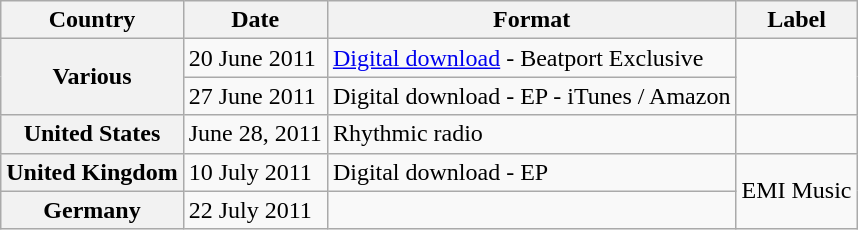<table class="wikitable plainrowheaders">
<tr>
<th scope="col">Country</th>
<th scope="col">Date</th>
<th scope="col">Format</th>
<th scope="col">Label</th>
</tr>
<tr>
<th scope="row" rowspan="2">Various</th>
<td>20 June 2011</td>
<td><a href='#'>Digital download</a> - Beatport Exclusive</td>
<td rowspan="2"></td>
</tr>
<tr>
<td>27 June 2011</td>
<td>Digital download - EP - iTunes / Amazon</td>
</tr>
<tr>
<th scope="row">United States</th>
<td>June 28, 2011</td>
<td>Rhythmic radio</td>
<td></td>
</tr>
<tr>
<th scope="row">United Kingdom</th>
<td>10 July 2011</td>
<td>Digital download - EP</td>
<td rowspan="2">EMI Music</td>
</tr>
<tr>
<th scope="row">Germany</th>
<td>22 July 2011</td>
<td></td>
</tr>
</table>
